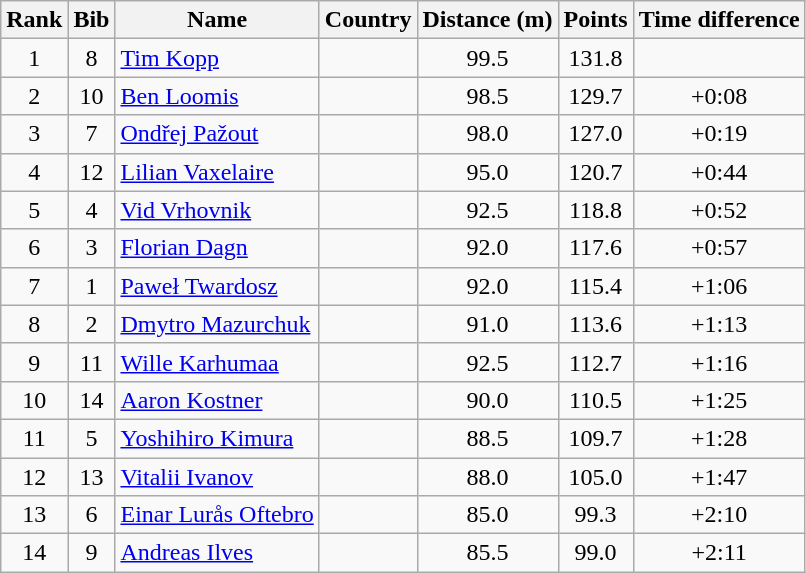<table class="wikitable sortable" style="text-align:center">
<tr>
<th>Rank</th>
<th>Bib</th>
<th>Name</th>
<th>Country</th>
<th>Distance (m)</th>
<th>Points</th>
<th>Time difference</th>
</tr>
<tr>
<td>1</td>
<td>8</td>
<td align=left><a href='#'>Tim Kopp</a></td>
<td align=left></td>
<td>99.5</td>
<td>131.8</td>
<td></td>
</tr>
<tr>
<td>2</td>
<td>10</td>
<td align=left><a href='#'>Ben Loomis</a></td>
<td align=left></td>
<td>98.5</td>
<td>129.7</td>
<td>+0:08</td>
</tr>
<tr>
<td>3</td>
<td>7</td>
<td align=left><a href='#'>Ondřej Pažout</a></td>
<td align=left></td>
<td>98.0</td>
<td>127.0</td>
<td>+0:19</td>
</tr>
<tr>
<td>4</td>
<td>12</td>
<td align=left><a href='#'>Lilian Vaxelaire</a></td>
<td align=left></td>
<td>95.0</td>
<td>120.7</td>
<td>+0:44</td>
</tr>
<tr>
<td>5</td>
<td>4</td>
<td align=left><a href='#'>Vid Vrhovnik</a></td>
<td align=left></td>
<td>92.5</td>
<td>118.8</td>
<td>+0:52</td>
</tr>
<tr>
<td>6</td>
<td>3</td>
<td align=left><a href='#'>Florian Dagn</a></td>
<td align=left></td>
<td>92.0</td>
<td>117.6</td>
<td>+0:57</td>
</tr>
<tr>
<td>7</td>
<td>1</td>
<td align=left><a href='#'>Paweł Twardosz</a></td>
<td align=left></td>
<td>92.0</td>
<td>115.4</td>
<td>+1:06</td>
</tr>
<tr>
<td>8</td>
<td>2</td>
<td align=left><a href='#'>Dmytro Mazurchuk</a></td>
<td align=left></td>
<td>91.0</td>
<td>113.6</td>
<td>+1:13</td>
</tr>
<tr>
<td>9</td>
<td>11</td>
<td align=left><a href='#'>Wille Karhumaa</a></td>
<td align=left></td>
<td>92.5</td>
<td>112.7</td>
<td>+1:16</td>
</tr>
<tr>
<td>10</td>
<td>14</td>
<td align=left><a href='#'>Aaron Kostner</a></td>
<td align=left></td>
<td>90.0</td>
<td>110.5</td>
<td>+1:25</td>
</tr>
<tr>
<td>11</td>
<td>5</td>
<td align=left><a href='#'>Yoshihiro Kimura</a></td>
<td align=left></td>
<td>88.5</td>
<td>109.7</td>
<td>+1:28</td>
</tr>
<tr>
<td>12</td>
<td>13</td>
<td align=left><a href='#'>Vitalii Ivanov</a></td>
<td align=left></td>
<td>88.0</td>
<td>105.0</td>
<td>+1:47</td>
</tr>
<tr>
<td>13</td>
<td>6</td>
<td align=left><a href='#'>Einar Lurås Oftebro</a></td>
<td align=left></td>
<td>85.0</td>
<td>99.3</td>
<td>+2:10</td>
</tr>
<tr>
<td>14</td>
<td>9</td>
<td align=left><a href='#'>Andreas Ilves</a></td>
<td align=left></td>
<td>85.5</td>
<td>99.0</td>
<td>+2:11</td>
</tr>
</table>
